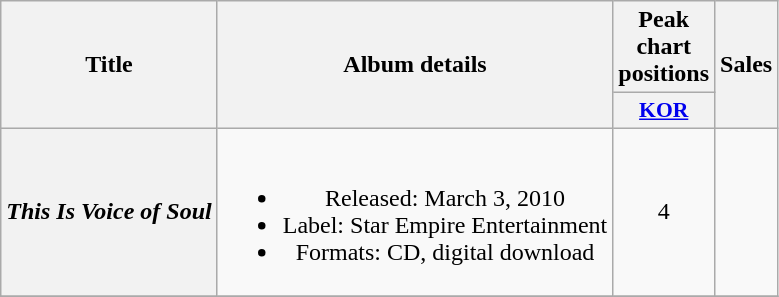<table class="wikitable plainrowheaders" style="text-align:center;">
<tr>
<th scope="col" rowspan="2">Title</th>
<th scope="col" rowspan="2">Album details</th>
<th scope="col" colspan="1">Peak chart positions</th>
<th scope="col" rowspan="2">Sales</th>
</tr>
<tr>
<th scope="col" style="width:3.5em;font-size:90%;"><a href='#'>KOR</a><br></th>
</tr>
<tr>
<th scope="row"><em>This Is Voice of Soul</em></th>
<td><br><ul><li>Released: March 3, 2010</li><li>Label: Star Empire Entertainment</li><li>Formats: CD, digital download</li></ul></td>
<td>4</td>
<td></td>
</tr>
<tr>
</tr>
</table>
